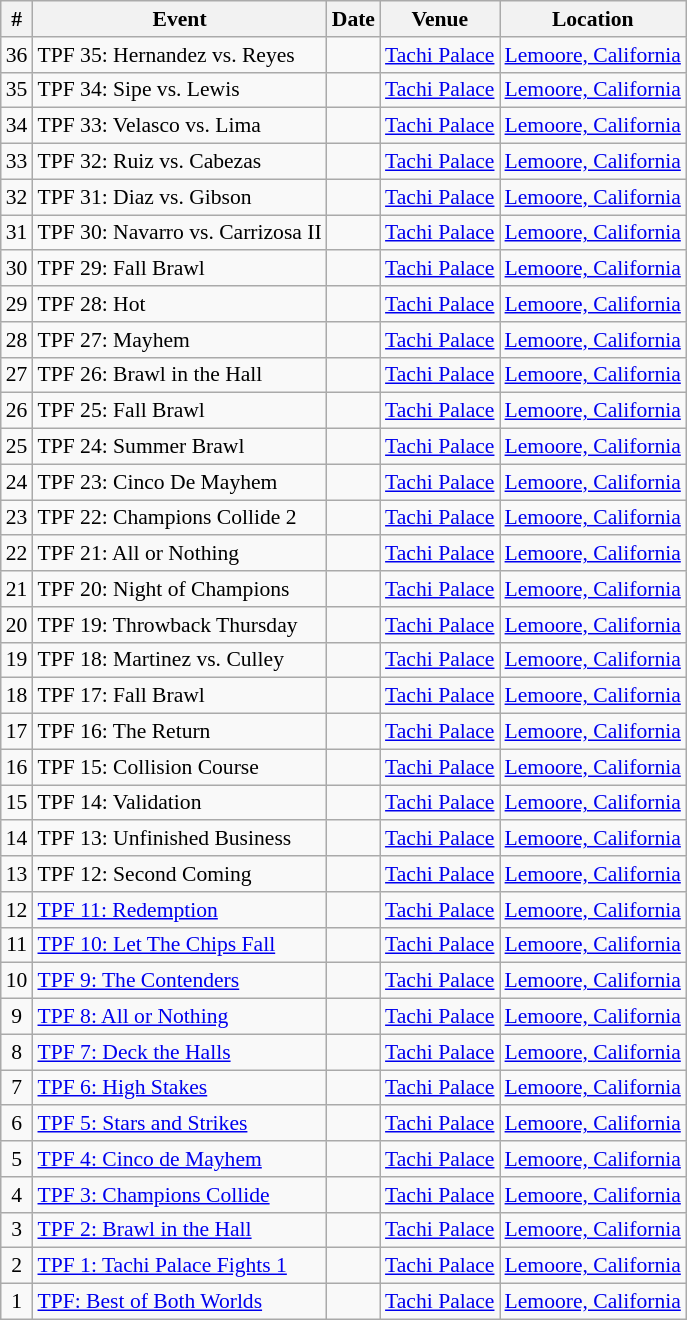<table class="sortable wikitable succession-box" style="font-size:90%;">
<tr>
<th scope="col">#</th>
<th scope="col">Event</th>
<th scope="col">Date</th>
<th scope="col">Venue</th>
<th scope="col">Location</th>
</tr>
<tr>
<td align=center>36</td>
<td>TPF 35: Hernandez vs. Reyes</td>
<td></td>
<td><a href='#'>Tachi Palace</a></td>
<td><a href='#'>Lemoore, California</a></td>
</tr>
<tr>
<td align=center>35</td>
<td>TPF 34: Sipe vs. Lewis</td>
<td></td>
<td><a href='#'>Tachi Palace</a></td>
<td><a href='#'>Lemoore, California</a></td>
</tr>
<tr>
<td align=center>34</td>
<td>TPF 33: Velasco vs. Lima</td>
<td></td>
<td><a href='#'>Tachi Palace</a></td>
<td><a href='#'>Lemoore, California</a></td>
</tr>
<tr>
<td align=center>33</td>
<td>TPF 32: Ruiz vs. Cabezas</td>
<td></td>
<td><a href='#'>Tachi Palace</a></td>
<td><a href='#'>Lemoore, California</a></td>
</tr>
<tr>
<td align=center>32</td>
<td>TPF 31: Diaz vs. Gibson</td>
<td></td>
<td><a href='#'>Tachi Palace</a></td>
<td><a href='#'>Lemoore, California</a></td>
</tr>
<tr>
<td align=center>31</td>
<td>TPF 30: Navarro vs. Carrizosa II</td>
<td></td>
<td><a href='#'>Tachi Palace</a></td>
<td><a href='#'>Lemoore, California</a></td>
</tr>
<tr>
<td align=center>30</td>
<td>TPF 29: Fall Brawl</td>
<td></td>
<td><a href='#'>Tachi Palace</a></td>
<td><a href='#'>Lemoore, California</a></td>
</tr>
<tr>
<td align=center>29</td>
<td>TPF 28: Hot</td>
<td></td>
<td><a href='#'>Tachi Palace</a></td>
<td><a href='#'>Lemoore, California</a></td>
</tr>
<tr>
<td align=center>28</td>
<td>TPF 27: Mayhem</td>
<td></td>
<td><a href='#'>Tachi Palace</a></td>
<td><a href='#'>Lemoore, California</a></td>
</tr>
<tr>
<td align=center>27</td>
<td>TPF 26: Brawl in the Hall</td>
<td></td>
<td><a href='#'>Tachi Palace</a></td>
<td><a href='#'>Lemoore, California</a></td>
</tr>
<tr>
<td align=center>26</td>
<td>TPF 25: Fall Brawl</td>
<td></td>
<td><a href='#'>Tachi Palace</a></td>
<td><a href='#'>Lemoore, California</a></td>
</tr>
<tr>
<td align=center>25</td>
<td>TPF 24: Summer Brawl</td>
<td></td>
<td><a href='#'>Tachi Palace</a></td>
<td><a href='#'>Lemoore, California</a></td>
</tr>
<tr>
<td align=center>24</td>
<td>TPF 23: Cinco De Mayhem</td>
<td></td>
<td><a href='#'>Tachi Palace</a></td>
<td><a href='#'>Lemoore, California</a></td>
</tr>
<tr>
<td align=center>23</td>
<td>TPF 22: Champions Collide 2</td>
<td></td>
<td><a href='#'>Tachi Palace</a></td>
<td><a href='#'>Lemoore, California</a></td>
</tr>
<tr>
<td align=center>22</td>
<td>TPF 21: All or Nothing</td>
<td></td>
<td><a href='#'>Tachi Palace</a></td>
<td><a href='#'>Lemoore, California</a></td>
</tr>
<tr>
<td align=center>21</td>
<td>TPF 20: Night of Champions</td>
<td></td>
<td><a href='#'>Tachi Palace</a></td>
<td><a href='#'>Lemoore, California</a></td>
</tr>
<tr>
<td align=center>20</td>
<td>TPF 19: Throwback Thursday</td>
<td></td>
<td><a href='#'>Tachi Palace</a></td>
<td><a href='#'>Lemoore, California</a></td>
</tr>
<tr>
<td align=center>19</td>
<td>TPF 18: Martinez vs. Culley</td>
<td></td>
<td><a href='#'>Tachi Palace</a></td>
<td><a href='#'>Lemoore, California</a></td>
</tr>
<tr>
<td align=center>18</td>
<td>TPF 17: Fall Brawl</td>
<td></td>
<td><a href='#'>Tachi Palace</a></td>
<td><a href='#'>Lemoore, California</a></td>
</tr>
<tr>
<td align=center>17</td>
<td>TPF 16: The Return</td>
<td></td>
<td><a href='#'>Tachi Palace</a></td>
<td><a href='#'>Lemoore, California</a></td>
</tr>
<tr>
<td align=center>16</td>
<td>TPF 15: Collision Course</td>
<td></td>
<td><a href='#'>Tachi Palace</a></td>
<td><a href='#'>Lemoore, California</a></td>
</tr>
<tr>
<td align=center>15</td>
<td>TPF 14: Validation</td>
<td></td>
<td><a href='#'>Tachi Palace</a></td>
<td><a href='#'>Lemoore, California</a></td>
</tr>
<tr>
<td align=center>14</td>
<td>TPF 13: Unfinished Business</td>
<td></td>
<td><a href='#'>Tachi Palace</a></td>
<td><a href='#'>Lemoore, California</a></td>
</tr>
<tr>
<td align=center>13</td>
<td>TPF 12: Second Coming</td>
<td></td>
<td><a href='#'>Tachi Palace</a></td>
<td><a href='#'>Lemoore, California</a></td>
</tr>
<tr>
<td align=center>12</td>
<td><a href='#'>TPF 11: Redemption</a></td>
<td></td>
<td><a href='#'>Tachi Palace</a></td>
<td><a href='#'>Lemoore, California</a></td>
</tr>
<tr>
<td align=center>11</td>
<td><a href='#'>TPF 10: Let The Chips Fall</a></td>
<td></td>
<td><a href='#'>Tachi Palace</a></td>
<td><a href='#'>Lemoore, California</a></td>
</tr>
<tr>
<td align=center>10</td>
<td><a href='#'>TPF 9: The Contenders</a></td>
<td></td>
<td><a href='#'>Tachi Palace</a></td>
<td><a href='#'>Lemoore, California</a></td>
</tr>
<tr>
<td align=center>9</td>
<td><a href='#'>TPF 8: All or Nothing</a></td>
<td></td>
<td><a href='#'>Tachi Palace</a></td>
<td><a href='#'>Lemoore, California</a></td>
</tr>
<tr>
<td align=center>8</td>
<td><a href='#'>TPF 7: Deck the Halls</a></td>
<td></td>
<td><a href='#'>Tachi Palace</a></td>
<td><a href='#'>Lemoore, California</a></td>
</tr>
<tr>
<td align=center>7</td>
<td><a href='#'>TPF 6: High Stakes</a></td>
<td></td>
<td><a href='#'>Tachi Palace</a></td>
<td><a href='#'>Lemoore, California</a></td>
</tr>
<tr>
<td align=center>6</td>
<td><a href='#'>TPF 5: Stars and Strikes</a></td>
<td></td>
<td><a href='#'>Tachi Palace</a></td>
<td><a href='#'>Lemoore, California</a></td>
</tr>
<tr>
<td align=center>5</td>
<td><a href='#'>TPF 4: Cinco de Mayhem</a></td>
<td></td>
<td><a href='#'>Tachi Palace</a></td>
<td><a href='#'>Lemoore, California</a></td>
</tr>
<tr>
<td align=center>4</td>
<td><a href='#'>TPF 3: Champions Collide</a></td>
<td></td>
<td><a href='#'>Tachi Palace</a></td>
<td><a href='#'>Lemoore, California</a></td>
</tr>
<tr>
<td align=center>3</td>
<td><a href='#'>TPF 2: Brawl in the Hall</a></td>
<td></td>
<td><a href='#'>Tachi Palace</a></td>
<td><a href='#'>Lemoore, California</a></td>
</tr>
<tr>
<td align=center>2</td>
<td><a href='#'>TPF 1: Tachi Palace Fights 1</a></td>
<td></td>
<td><a href='#'>Tachi Palace</a></td>
<td><a href='#'>Lemoore, California</a></td>
</tr>
<tr>
<td align=center>1</td>
<td><a href='#'>TPF: Best of Both Worlds</a></td>
<td></td>
<td><a href='#'>Tachi Palace</a></td>
<td><a href='#'>Lemoore, California</a></td>
</tr>
</table>
